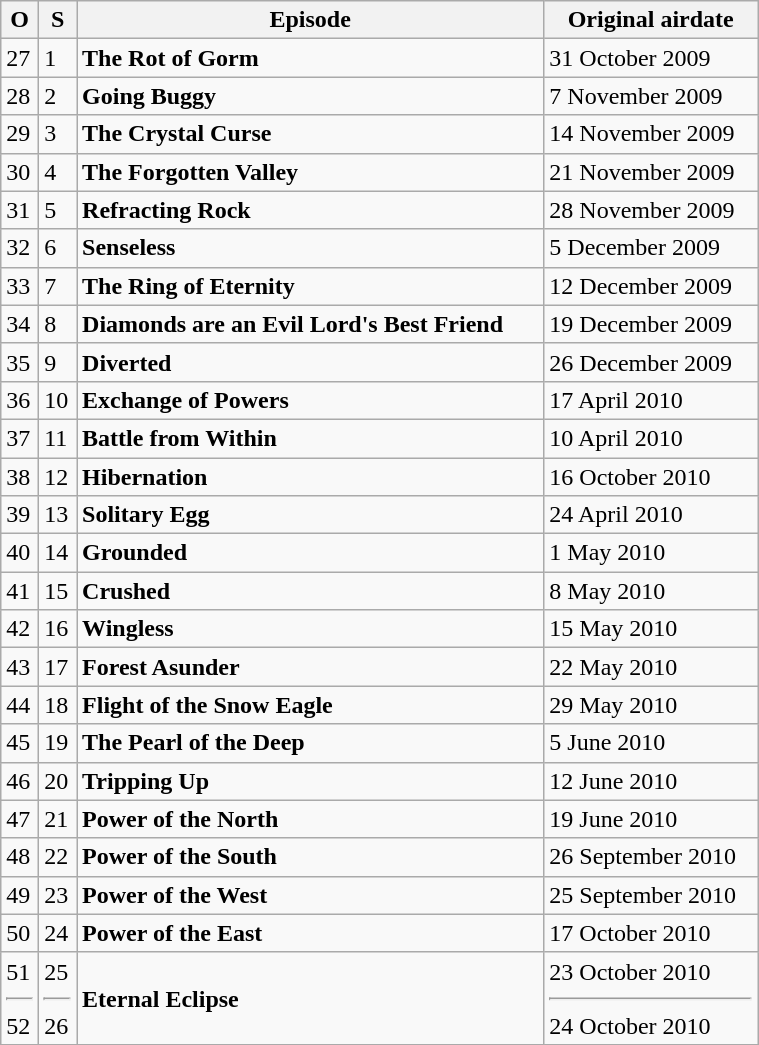<table class="wikitable" style="width:40%;">
<tr>
<th>O</th>
<th>S</th>
<th>Episode</th>
<th>Original airdate</th>
</tr>
<tr>
<td>27</td>
<td>1</td>
<td><strong>The Rot of Gorm</strong></td>
<td>31 October 2009</td>
</tr>
<tr>
<td>28</td>
<td>2</td>
<td><strong>Going Buggy</strong></td>
<td>7 November 2009</td>
</tr>
<tr>
<td>29</td>
<td>3</td>
<td><strong>The Crystal Curse</strong></td>
<td>14 November 2009</td>
</tr>
<tr>
<td>30</td>
<td>4</td>
<td><strong>The Forgotten Valley</strong></td>
<td>21 November 2009</td>
</tr>
<tr>
<td>31</td>
<td>5</td>
<td><strong>Refracting Rock</strong></td>
<td>28 November 2009</td>
</tr>
<tr>
<td>32</td>
<td>6</td>
<td><strong>Senseless</strong></td>
<td>5 December 2009</td>
</tr>
<tr>
<td>33</td>
<td>7</td>
<td><strong>The Ring of Eternity</strong></td>
<td>12 December 2009</td>
</tr>
<tr>
<td>34</td>
<td>8</td>
<td><strong>Diamonds are an Evil Lord's Best Friend</strong></td>
<td>19 December 2009</td>
</tr>
<tr>
<td>35</td>
<td>9</td>
<td><strong>Diverted</strong></td>
<td>26 December 2009</td>
</tr>
<tr>
<td>36</td>
<td>10</td>
<td><strong>Exchange of Powers</strong></td>
<td>17 April 2010</td>
</tr>
<tr>
<td>37</td>
<td>11</td>
<td><strong>Battle from Within</strong></td>
<td>10 April 2010</td>
</tr>
<tr>
<td>38</td>
<td>12</td>
<td><strong>Hibernation</strong></td>
<td>16 October 2010</td>
</tr>
<tr>
<td>39</td>
<td>13</td>
<td><strong>Solitary Egg</strong></td>
<td>24 April 2010</td>
</tr>
<tr>
<td>40</td>
<td>14</td>
<td><strong>Grounded</strong></td>
<td>1 May 2010</td>
</tr>
<tr>
<td>41</td>
<td>15</td>
<td><strong>Crushed</strong></td>
<td>8 May 2010</td>
</tr>
<tr>
<td>42</td>
<td>16</td>
<td><strong>Wingless</strong></td>
<td>15 May 2010</td>
</tr>
<tr>
<td>43</td>
<td>17</td>
<td><strong>Forest Asunder</strong></td>
<td>22 May 2010</td>
</tr>
<tr>
<td>44</td>
<td>18</td>
<td><strong>Flight of the Snow Eagle</strong></td>
<td>29 May 2010</td>
</tr>
<tr>
<td>45</td>
<td>19</td>
<td><strong>The Pearl of the Deep</strong></td>
<td>5 June 2010</td>
</tr>
<tr>
<td>46</td>
<td>20</td>
<td><strong>Tripping Up</strong></td>
<td>12 June 2010</td>
</tr>
<tr>
<td>47</td>
<td>21</td>
<td><strong>Power of the North</strong></td>
<td>19 June 2010</td>
</tr>
<tr>
<td>48</td>
<td>22</td>
<td><strong>Power of the South</strong></td>
<td>26 September 2010</td>
</tr>
<tr>
<td>49</td>
<td>23</td>
<td><strong>Power of the West</strong></td>
<td>25 September 2010</td>
</tr>
<tr>
<td>50</td>
<td>24</td>
<td><strong>Power of the East</strong></td>
<td>17 October 2010</td>
</tr>
<tr>
<td>51 <hr> 52</td>
<td>25<hr>26</td>
<td><strong>Eternal Eclipse</strong></td>
<td>23 October 2010 <hr> 24 October 2010</td>
</tr>
<tr>
</tr>
<tr>
</tr>
</table>
